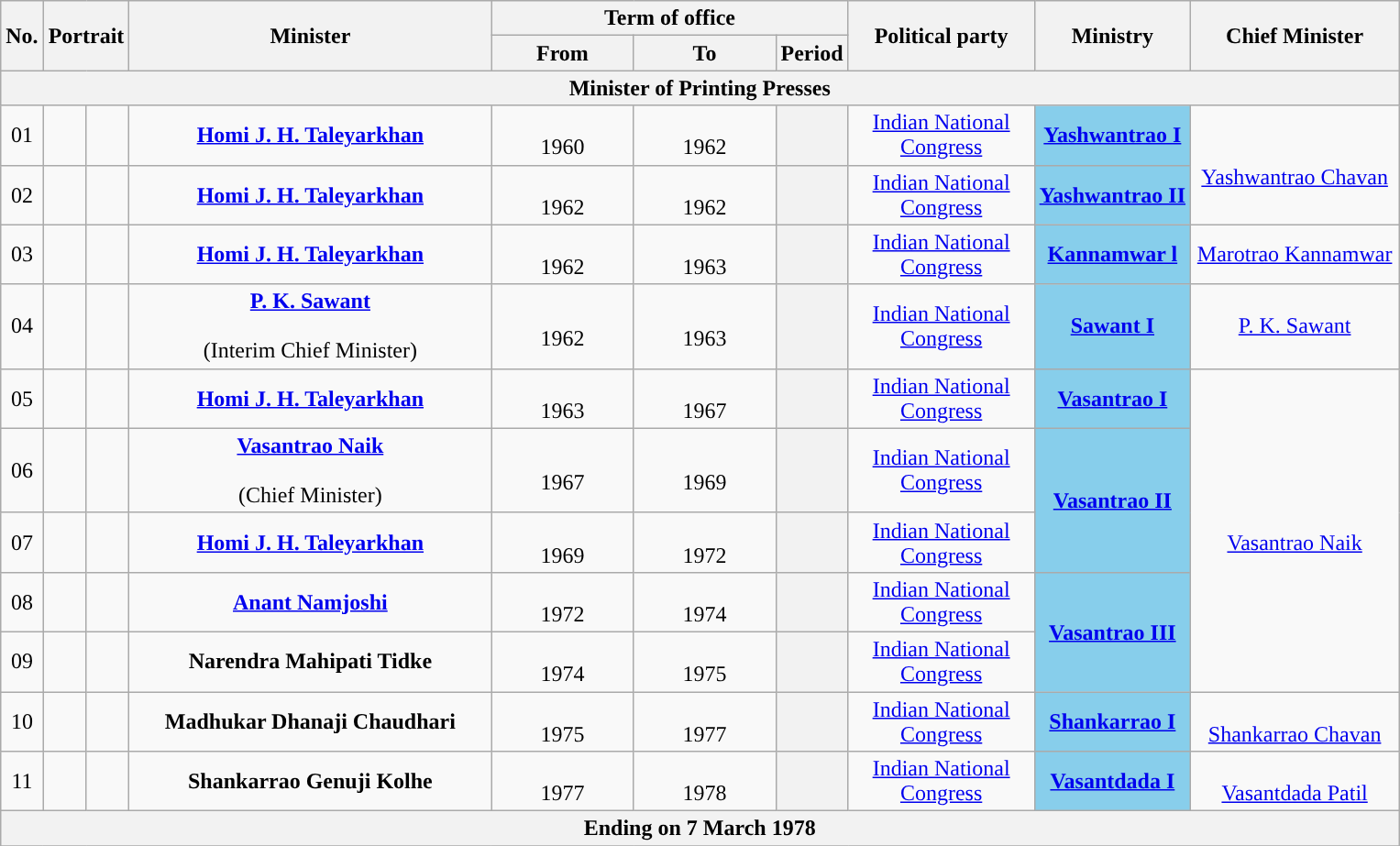<table class="wikitable" style="text-align:center">
<tr>
<th rowspan="2">No.</th>
<th rowspan="2" colspan="2">Portrait</th>
<th rowspan="2" style="width:16em">Minister<br></th>
<th colspan="3">Term of office</th>
<th rowspan="2" style="width:8em">Political party</th>
<th rowspan="2">Ministry</th>
<th rowspan="2" style="width:9em">Chief Minister</th>
</tr>
<tr>
<th style="width:6em">From</th>
<th style="width:6em">To</th>
<th>Period</th>
</tr>
<tr>
<th colspan="10">Minister of Printing Presses</th>
</tr>
<tr>
<td>01</td>
<td style="color:inherit;background:"></td>
<td></td>
<td><strong><a href='#'>Homi J. H. Taleyarkhan</a></strong> <br> </td>
<td><br>1960</td>
<td><br>1962</td>
<th></th>
<td><a href='#'>Indian National Congress</a></td>
<td bgcolor="#87CEEB"><a href='#'><strong>Yashwantrao I</strong></a></td>
<td rowspan="2"> <br><a href='#'>Yashwantrao Chavan</a></td>
</tr>
<tr>
<td>02</td>
<td style="color:inherit;background:"></td>
<td></td>
<td><strong><a href='#'>Homi J. H. Taleyarkhan</a></strong> <br> </td>
<td><br>1962</td>
<td><br>1962</td>
<th></th>
<td><a href='#'>Indian National Congress</a></td>
<td bgcolor="#87CEEB"><a href='#'><strong>Yashwantrao II</strong></a></td>
</tr>
<tr>
<td>03</td>
<td style="color:inherit;background:"></td>
<td></td>
<td><strong><a href='#'>Homi J. H. Taleyarkhan</a></strong> <br> </td>
<td><br>1962</td>
<td><br>1963</td>
<th></th>
<td><a href='#'>Indian National Congress</a></td>
<td bgcolor="#87CEEB"><a href='#'><strong>Kannamwar l</strong></a></td>
<td><a href='#'>Marotrao Kannamwar</a></td>
</tr>
<tr>
<td>04</td>
<td style="color:inherit;background:"></td>
<td></td>
<td><strong><a href='#'>P. K. Sawant</a></strong> <br>  <br>(Interim Chief Minister)</td>
<td><br>1962</td>
<td><br>1963</td>
<th></th>
<td><a href='#'>Indian National Congress</a></td>
<td bgcolor="#87CEEB"><a href='#'><strong>Sawant I</strong></a></td>
<td><a href='#'>P. K. Sawant</a></td>
</tr>
<tr>
<td>05</td>
<td style="color:inherit;background:"></td>
<td></td>
<td><strong><a href='#'>Homi J. H. Taleyarkhan</a></strong> <br> </td>
<td><br>1963</td>
<td><br>1967</td>
<th></th>
<td><a href='#'>Indian National Congress</a></td>
<td bgcolor="#87CEEB"><a href='#'><strong>Vasantrao I</strong></a></td>
<td rowspan="5"><br><a href='#'>Vasantrao Naik</a></td>
</tr>
<tr>
<td>06</td>
<td style="color:inherit;background:"></td>
<td></td>
<td><strong><a href='#'>Vasantrao Naik</a></strong> <br> <br>(Chief Minister)</td>
<td><br>1967</td>
<td><br>1969</td>
<th></th>
<td><a href='#'>Indian National Congress</a></td>
<td rowspan="2" bgcolor="#87CEEB"><a href='#'><strong>Vasantrao II</strong></a></td>
</tr>
<tr>
<td>07</td>
<td style="color:inherit;background:"></td>
<td></td>
<td><strong><a href='#'>Homi J. H. Taleyarkhan</a></strong> <br> </td>
<td><br>1969</td>
<td><br>1972</td>
<th></th>
<td><a href='#'>Indian National Congress</a></td>
</tr>
<tr>
<td>08</td>
<td style="color:inherit;background:"></td>
<td></td>
<td><strong><a href='#'>Anant Namjoshi</a></strong> <br> </td>
<td><br>1972</td>
<td><br>1974</td>
<th></th>
<td><a href='#'>Indian National Congress</a></td>
<td rowspan="2" bgcolor="#87CEEB"><a href='#'><strong>Vasantrao III</strong></a></td>
</tr>
<tr>
<td>09</td>
<td style="color:inherit;background:"></td>
<td></td>
<td><strong>Narendra Mahipati Tidke</strong> <br> </td>
<td><br>1974</td>
<td><br>1975</td>
<th></th>
<td><a href='#'>Indian National Congress</a></td>
</tr>
<tr>
<td>10</td>
<td style="color:inherit;background:"></td>
<td></td>
<td><strong>Madhukar Dhanaji Chaudhari</strong> <br> </td>
<td><br>1975</td>
<td><br>1977</td>
<th></th>
<td><a href='#'>Indian National Congress</a></td>
<td rowspan="1" bgcolor="#87CEEB"><a href='#'><strong>Shankarrao I</strong></a></td>
<td rowspan="1"><br><a href='#'>Shankarrao Chavan</a></td>
</tr>
<tr>
<td>11</td>
<td style="color:inherit;background:"></td>
<td></td>
<td><strong>Shankarrao Genuji Kolhe</strong> <br> </td>
<td><br>1977</td>
<td><br>1978</td>
<th></th>
<td><a href='#'>Indian National Congress</a></td>
<td rowspan="1" bgcolor="#88CEEB"><a href='#'><strong>Vasantdada I</strong></a></td>
<td rowspan="1"><br><a href='#'>Vasantdada Patil</a></td>
</tr>
<tr>
<th colspan="10">Ending on 7 March 1978</th>
</tr>
<tr>
</tr>
</table>
